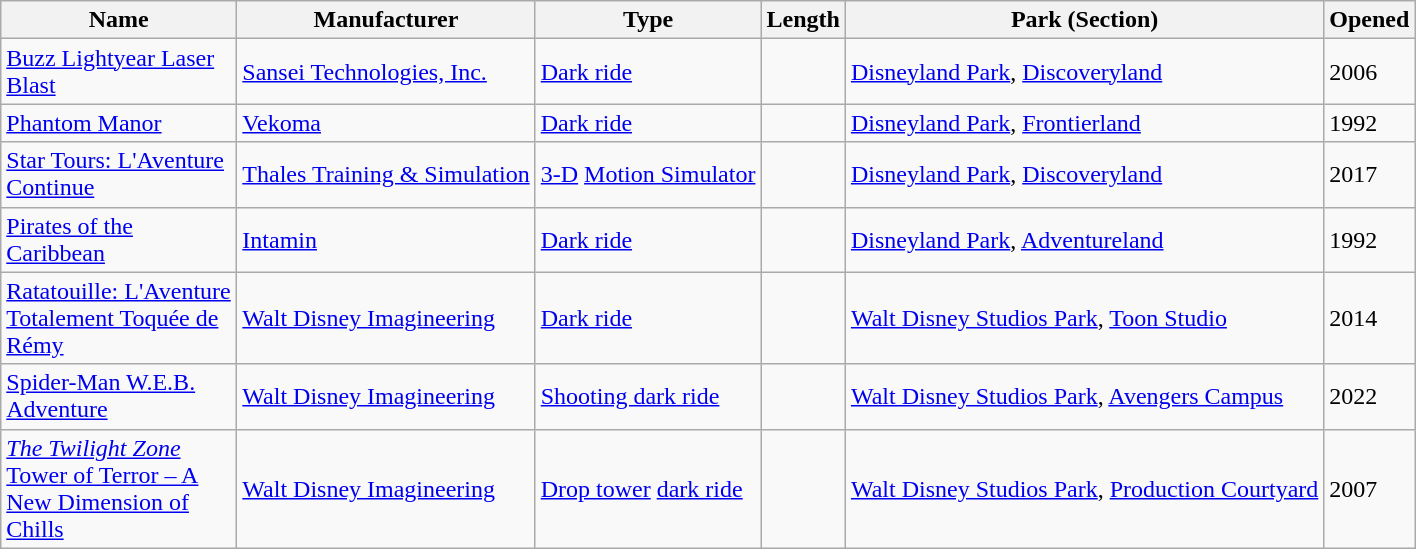<table class="sortable wikitable">
<tr>
<th style="width: 150px;" scope="col">Name</th>
<th scope="col">Manufacturer</th>
<th scope="col">Type</th>
<th scope="col">Length</th>
<th scope="col">Park (Section)</th>
<th scope="col">Opened</th>
</tr>
<tr>
<td><a href='#'>Buzz Lightyear Laser Blast</a></td>
<td><a href='#'>Sansei Technologies, Inc.</a></td>
<td><a href='#'>Dark ride</a></td>
<td></td>
<td><a href='#'>Disneyland Park</a>, <a href='#'>Discoveryland</a></td>
<td>2006</td>
</tr>
<tr>
<td><a href='#'>Phantom Manor</a></td>
<td><a href='#'>Vekoma</a></td>
<td><a href='#'>Dark ride</a></td>
<td></td>
<td><a href='#'>Disneyland Park</a>, <a href='#'>Frontierland</a></td>
<td>1992</td>
</tr>
<tr>
<td><a href='#'>Star Tours: L'Aventure Continue</a></td>
<td><a href='#'>Thales Training & Simulation</a></td>
<td><a href='#'>3-D</a> <a href='#'>Motion Simulator</a></td>
<td></td>
<td><a href='#'>Disneyland Park</a>, <a href='#'>Discoveryland</a></td>
<td>2017</td>
</tr>
<tr>
<td><a href='#'>Pirates of the Caribbean</a></td>
<td><a href='#'>Intamin</a></td>
<td><a href='#'>Dark ride</a></td>
<td></td>
<td><a href='#'>Disneyland Park</a>, <a href='#'>Adventureland</a></td>
<td>1992</td>
</tr>
<tr>
<td><a href='#'>Ratatouille: L'Aventure Totalement Toquée de Rémy</a></td>
<td><a href='#'>Walt Disney Imagineering</a></td>
<td><a href='#'>Dark ride</a></td>
<td></td>
<td><a href='#'>Walt Disney Studios Park</a>, <a href='#'>Toon Studio</a></td>
<td>2014</td>
</tr>
<tr>
<td><a href='#'>Spider-Man W.E.B. Adventure</a></td>
<td><a href='#'>Walt Disney Imagineering</a></td>
<td><a href='#'>Shooting dark ride</a></td>
<td></td>
<td><a href='#'>Walt Disney Studios Park</a>, <a href='#'>Avengers Campus</a></td>
<td>2022</td>
</tr>
<tr>
<td><a href='#'><em>The Twilight Zone</em> Tower of Terror – A New Dimension of Chills</a></td>
<td><a href='#'>Walt Disney Imagineering</a></td>
<td><a href='#'>Drop tower</a> <a href='#'>dark ride</a></td>
<td></td>
<td><a href='#'>Walt Disney Studios Park</a>, <a href='#'>Production Courtyard</a></td>
<td>2007</td>
</tr>
</table>
